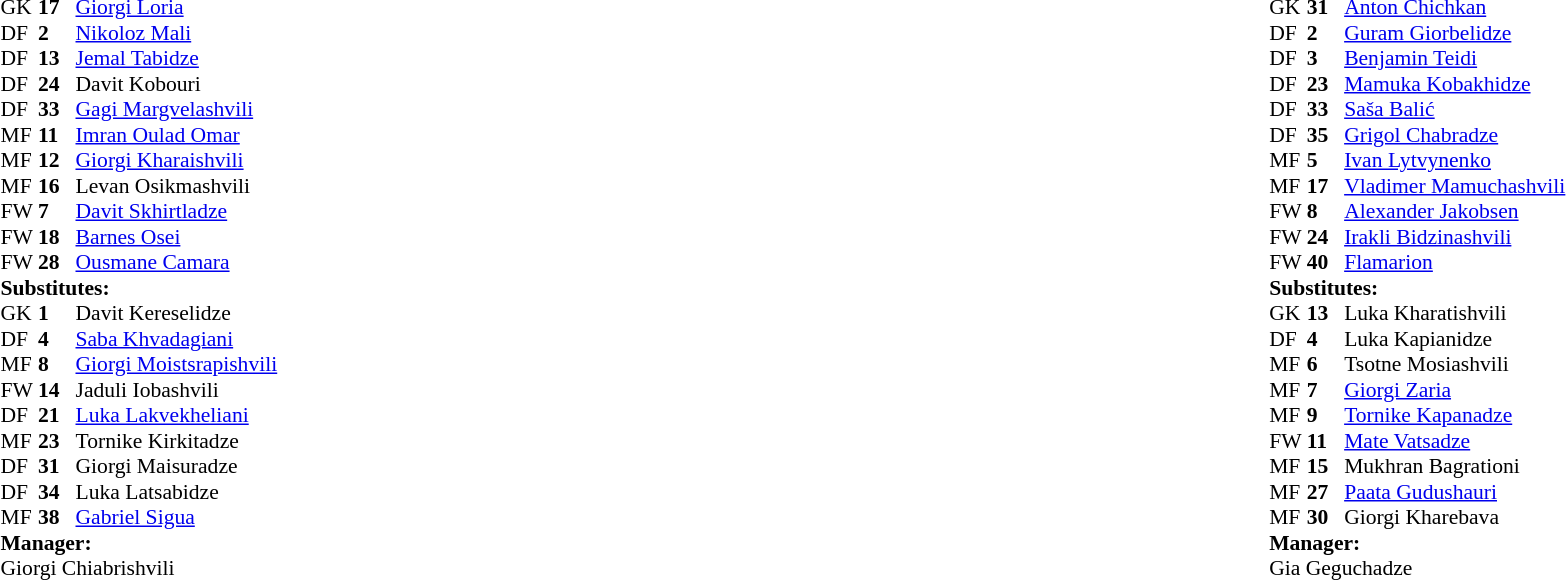<table width="100%">
<tr>
<td valign="top" width="50%"><br><table style="font-size: 90%" cellspacing="0" cellpadding="0">
<tr>
<td colspan=4></td>
</tr>
<tr>
<th width="25"></th>
<th width="25"></th>
</tr>
<tr>
<td>GK</td>
<td><strong>17</strong></td>
<td> <a href='#'>Giorgi Loria</a></td>
</tr>
<tr>
<td>DF</td>
<td><strong>2 </strong></td>
<td> <a href='#'>Nikoloz Mali</a></td>
<td></td>
<td></td>
</tr>
<tr>
<td>DF</td>
<td><strong>13</strong></td>
<td> <a href='#'>Jemal Tabidze</a></td>
</tr>
<tr>
<td>DF</td>
<td><strong>24</strong></td>
<td> Davit Kobouri</td>
<td></td>
<td></td>
</tr>
<tr>
<td>DF</td>
<td><strong>33</strong></td>
<td> <a href='#'>Gagi Margvelashvili</a></td>
</tr>
<tr>
<td>MF</td>
<td><strong>11</strong></td>
<td> <a href='#'>Imran Oulad Omar</a></td>
<td></td>
<td></td>
</tr>
<tr>
<td>MF</td>
<td><strong>12</strong></td>
<td> <a href='#'>Giorgi Kharaishvili</a></td>
</tr>
<tr>
<td>MF</td>
<td><strong>16</strong></td>
<td> Levan Osikmashvili</td>
<td></td>
<td></td>
</tr>
<tr>
<td>FW</td>
<td><strong>7 </strong></td>
<td> <a href='#'>Davit Skhirtladze</a></td>
<td></td>
</tr>
<tr>
<td>FW</td>
<td><strong>18</strong></td>
<td> <a href='#'>Barnes Osei</a></td>
<td></td>
<td></td>
</tr>
<tr>
<td>FW</td>
<td><strong>28</strong></td>
<td> <a href='#'>Ousmane Camara</a></td>
</tr>
<tr>
<td colspan=3><strong>Substitutes:</strong></td>
</tr>
<tr>
<td>GK</td>
<td><strong>1 </strong></td>
<td> Davit Kereselidze</td>
</tr>
<tr>
<td>DF</td>
<td><strong>4 </strong></td>
<td> <a href='#'>Saba Khvadagiani</a></td>
</tr>
<tr>
<td>MF</td>
<td><strong>8 </strong></td>
<td> <a href='#'>Giorgi Moistsrapishvili</a></td>
<td></td>
<td></td>
</tr>
<tr>
<td>FW</td>
<td><strong>14</strong></td>
<td> Jaduli Iobashvili</td>
</tr>
<tr>
<td>DF</td>
<td><strong>21</strong></td>
<td> <a href='#'>Luka Lakvekheliani</a></td>
<td></td>
<td></td>
</tr>
<tr>
<td>MF</td>
<td><strong>23</strong></td>
<td> Tornike Kirkitadze</td>
<td></td>
<td></td>
</tr>
<tr>
<td>DF</td>
<td><strong>31</strong></td>
<td> Giorgi Maisuradze</td>
<td></td>
<td></td>
</tr>
<tr>
<td>DF</td>
<td><strong>34</strong></td>
<td> Luka Latsabidze</td>
</tr>
<tr>
<td>MF</td>
<td><strong>38</strong></td>
<td> <a href='#'>Gabriel Sigua</a></td>
<td></td>
<td></td>
</tr>
<tr>
<td colspan=3><strong>Manager:</strong></td>
</tr>
<tr>
<td colspan=3> Giorgi Chiabrishvili</td>
</tr>
</table>
</td>
<td valign="top" width="50%"><br><table style="font-size: 90%" cellspacing="0" cellpadding="0" align="center">
<tr>
<td colspan=4></td>
</tr>
<tr>
<th width=25></th>
<th width=25></th>
</tr>
<tr>
<td>GK</td>
<td><strong>31</strong></td>
<td> <a href='#'>Anton Chichkan</a></td>
</tr>
<tr>
<td>DF</td>
<td><strong>2 </strong></td>
<td> <a href='#'>Guram Giorbelidze</a></td>
<td></td>
<td></td>
</tr>
<tr>
<td>DF</td>
<td><strong>3 </strong></td>
<td> <a href='#'>Benjamin Teidi</a></td>
<td></td>
<td></td>
</tr>
<tr>
<td>DF</td>
<td><strong>23</strong></td>
<td> <a href='#'>Mamuka Kobakhidze</a></td>
</tr>
<tr>
<td>DF</td>
<td><strong>33</strong></td>
<td> <a href='#'>Saša Balić</a></td>
<td></td>
</tr>
<tr>
<td>DF</td>
<td><strong>35</strong></td>
<td> <a href='#'>Grigol Chabradze</a></td>
</tr>
<tr>
<td>MF</td>
<td><strong>5 </strong></td>
<td> <a href='#'>Ivan Lytvynenko</a></td>
<td></td>
<td></td>
</tr>
<tr>
<td>MF</td>
<td><strong>17</strong></td>
<td> <a href='#'>Vladimer Mamuchashvili</a></td>
</tr>
<tr>
<td>FW</td>
<td><strong>8 </strong></td>
<td> <a href='#'>Alexander Jakobsen</a></td>
<td></td>
<td></td>
</tr>
<tr>
<td>FW</td>
<td><strong>24</strong></td>
<td> <a href='#'>Irakli Bidzinashvili</a></td>
<td></td>
<td></td>
</tr>
<tr>
<td>FW</td>
<td><strong>40</strong></td>
<td> <a href='#'>Flamarion</a></td>
</tr>
<tr>
<td colspan=3><strong>Substitutes:</strong></td>
</tr>
<tr>
<td>GK</td>
<td><strong>13</strong></td>
<td> Luka Kharatishvili</td>
</tr>
<tr>
<td>DF</td>
<td><strong>4 </strong></td>
<td> Luka Kapianidze</td>
</tr>
<tr>
<td>MF</td>
<td><strong>6 </strong></td>
<td> Tsotne Mosiashvili</td>
<td></td>
<td></td>
</tr>
<tr>
<td>MF</td>
<td><strong>7 </strong></td>
<td> <a href='#'>Giorgi Zaria</a></td>
<td></td>
<td></td>
</tr>
<tr>
<td>MF</td>
<td><strong>9 </strong></td>
<td> <a href='#'>Tornike Kapanadze</a></td>
<td></td>
<td></td>
</tr>
<tr>
<td>FW</td>
<td><strong>11</strong></td>
<td> <a href='#'>Mate Vatsadze</a></td>
</tr>
<tr>
<td>MF</td>
<td><strong>15</strong></td>
<td> Mukhran Bagrationi</td>
</tr>
<tr>
<td>MF</td>
<td><strong>27</strong></td>
<td> <a href='#'>Paata Gudushauri</a></td>
<td></td>
<td></td>
</tr>
<tr>
<td>MF</td>
<td><strong>30</strong></td>
<td> Giorgi Kharebava</td>
<td></td>
<td></td>
</tr>
<tr>
<td colspan=3><strong>Manager:</strong></td>
</tr>
<tr>
<td colspan=3> Gia Geguchadze</td>
</tr>
</table>
</td>
</tr>
</table>
